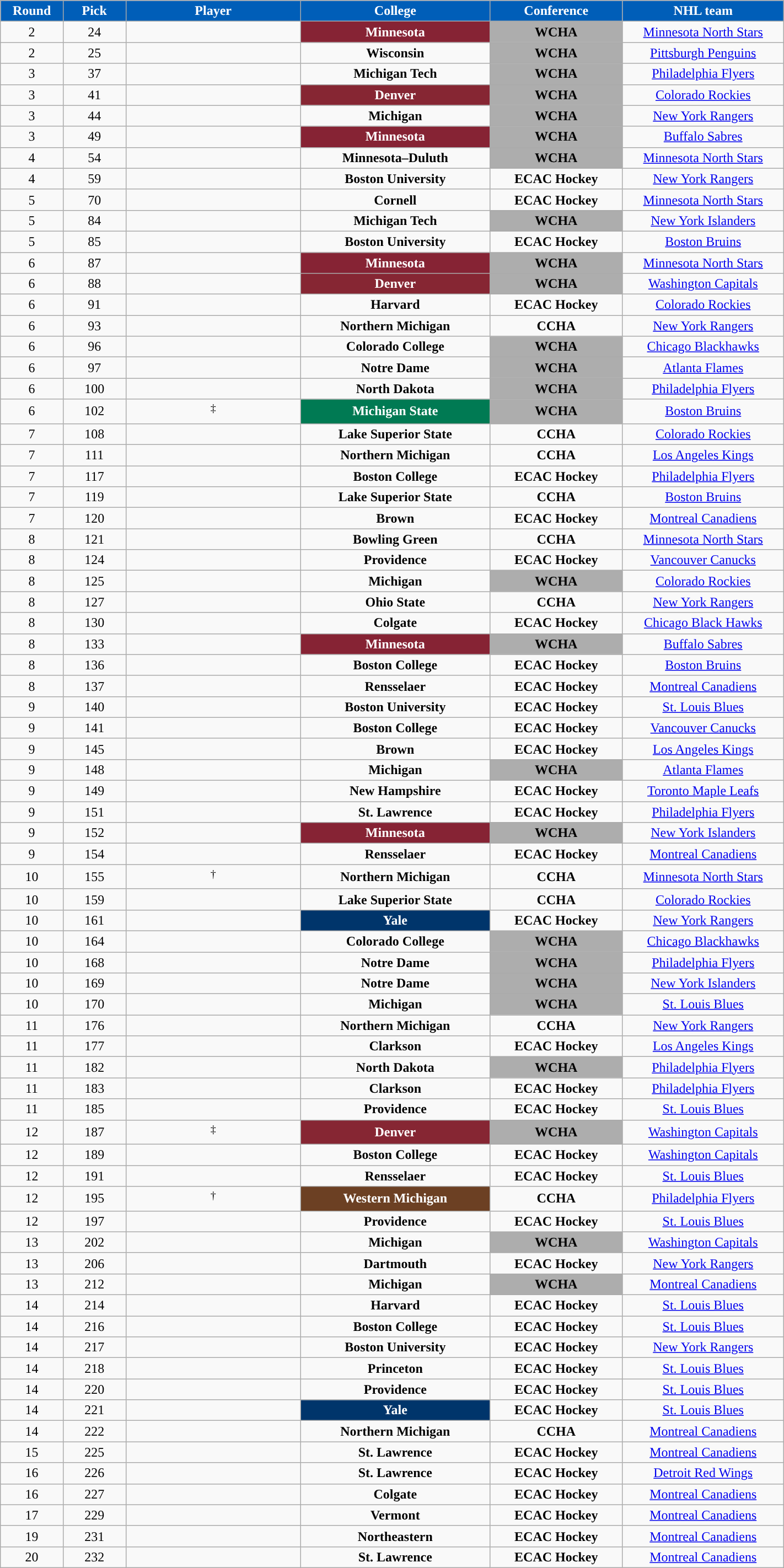<table class="wikitable sortable" width="75%">
<tr>
<th style="color:white; background-color:#005EB8; width: 4em;">Round</th>
<th style="color:white; background-color:#005EB8; width: 4em;">Pick</th>
<th style="color:white; background-color:#005EB8; width: 12em;">Player</th>
<th style="color:white; background-color:#005EB8; width: 13em;">College</th>
<th style="color:white; background-color:#005EB8; width: 9em;">Conference</th>
<th style="color:white; background-color:#005EB8; width: 11em;">NHL team</th>
</tr>
<tr align="center" bgcolor="">
<td>2</td>
<td>24</td>
<td></td>
<td style="color:white; background:#862334; "><strong>Minnesota</strong></td>
<td style="color:black; background:#ADADAD; "><strong>WCHA</strong></td>
<td><a href='#'>Minnesota North Stars</a></td>
</tr>
<tr align="center" bgcolor="">
<td>2</td>
<td>25</td>
<td></td>
<td><strong>Wisconsin</strong></td>
<td style="color:black; background:#ADADAD; "><strong>WCHA</strong></td>
<td><a href='#'>Pittsburgh Penguins</a></td>
</tr>
<tr align="center" bgcolor="">
<td>3</td>
<td>37</td>
<td></td>
<td><strong>Michigan Tech</strong></td>
<td style="color:black; background:#ADADAD; "><strong>WCHA</strong></td>
<td><a href='#'>Philadelphia Flyers</a></td>
</tr>
<tr align="center" bgcolor="">
<td>3</td>
<td>41</td>
<td></td>
<td style="color:white; background:#862633; "><strong>Denver</strong></td>
<td style="color:black; background:#ADADAD; "><strong>WCHA</strong></td>
<td><a href='#'>Colorado Rockies</a></td>
</tr>
<tr align="center" bgcolor="">
<td>3</td>
<td>44</td>
<td></td>
<td><strong>Michigan</strong></td>
<td style="color:black; background:#ADADAD; "><strong>WCHA</strong></td>
<td><a href='#'>New York Rangers</a></td>
</tr>
<tr align="center" bgcolor="">
<td>3</td>
<td>49</td>
<td></td>
<td style="color:white; background:#862334; "><strong>Minnesota</strong></td>
<td style="color:black; background:#ADADAD; "><strong>WCHA</strong></td>
<td><a href='#'>Buffalo Sabres</a></td>
</tr>
<tr align="center" bgcolor="">
<td>4</td>
<td>54</td>
<td></td>
<td><strong>Minnesota–Duluth</strong></td>
<td style="color:black; background:#ADADAD; "><strong>WCHA</strong></td>
<td><a href='#'>Minnesota North Stars</a></td>
</tr>
<tr align="center" bgcolor="">
<td>4</td>
<td>59</td>
<td></td>
<td><strong>Boston University</strong></td>
<td><strong>ECAC Hockey</strong></td>
<td><a href='#'>New York Rangers</a></td>
</tr>
<tr align="center" bgcolor="">
<td>5</td>
<td>70</td>
<td></td>
<td><strong>Cornell</strong></td>
<td><strong>ECAC Hockey</strong></td>
<td><a href='#'>Minnesota North Stars</a></td>
</tr>
<tr align="center" bgcolor="">
<td>5</td>
<td>84</td>
<td></td>
<td><strong>Michigan Tech</strong></td>
<td style="color:black; background:#ADADAD; "><strong>WCHA</strong></td>
<td><a href='#'>New York Islanders</a></td>
</tr>
<tr align="center" bgcolor="">
<td>5</td>
<td>85</td>
<td></td>
<td><strong>Boston University</strong></td>
<td><strong>ECAC Hockey</strong></td>
<td><a href='#'>Boston Bruins</a></td>
</tr>
<tr align="center" bgcolor="">
<td>6</td>
<td>87</td>
<td></td>
<td style="color:white; background:#862334; "><strong>Minnesota</strong></td>
<td style="color:black; background:#ADADAD; "><strong>WCHA</strong></td>
<td><a href='#'>Minnesota North Stars</a></td>
</tr>
<tr align="center" bgcolor="">
<td>6</td>
<td>88</td>
<td></td>
<td style="color:white; background:#862633; "><strong>Denver</strong></td>
<td style="color:black; background:#ADADAD; "><strong>WCHA</strong></td>
<td><a href='#'>Washington Capitals</a></td>
</tr>
<tr align="center" bgcolor="">
<td>6</td>
<td>91</td>
<td></td>
<td><strong>Harvard</strong></td>
<td><strong>ECAC Hockey</strong></td>
<td><a href='#'>Colorado Rockies</a></td>
</tr>
<tr align="center" bgcolor="">
<td>6</td>
<td>93</td>
<td></td>
<td><strong>Northern Michigan</strong></td>
<td><strong>CCHA</strong></td>
<td><a href='#'>New York Rangers</a></td>
</tr>
<tr align="center" bgcolor="">
<td>6</td>
<td>96</td>
<td></td>
<td><strong>Colorado College</strong></td>
<td style="color:black; background:#ADADAD; "><strong>WCHA</strong></td>
<td><a href='#'>Chicago Blackhawks</a></td>
</tr>
<tr align="center" bgcolor="">
<td>6</td>
<td>97</td>
<td></td>
<td><strong>Notre Dame</strong></td>
<td style="color:black; background:#ADADAD; "><strong>WCHA</strong></td>
<td><a href='#'>Atlanta Flames</a></td>
</tr>
<tr align="center" bgcolor="">
<td>6</td>
<td>100</td>
<td></td>
<td><strong>North Dakota</strong></td>
<td style="color:black; background:#ADADAD; "><strong>WCHA</strong></td>
<td><a href='#'>Philadelphia Flyers</a></td>
</tr>
<tr align="center" bgcolor="">
<td>6</td>
<td>102</td>
<td> <sup>‡</sup></td>
<td style="color:white; background:#007A53"><strong>Michigan State</strong></td>
<td style="color:black; background:#ADADAD; "><strong>WCHA</strong></td>
<td><a href='#'>Boston Bruins</a></td>
</tr>
<tr align="center" bgcolor="">
<td>7</td>
<td>108</td>
<td></td>
<td><strong>Lake Superior State</strong></td>
<td><strong>CCHA</strong></td>
<td><a href='#'>Colorado Rockies</a></td>
</tr>
<tr align="center" bgcolor="">
<td>7</td>
<td>111</td>
<td></td>
<td><strong>Northern Michigan</strong></td>
<td><strong>CCHA</strong></td>
<td><a href='#'>Los Angeles Kings</a></td>
</tr>
<tr align="center" bgcolor="">
<td>7</td>
<td>117</td>
<td></td>
<td><strong>Boston College</strong></td>
<td><strong>ECAC Hockey</strong></td>
<td><a href='#'>Philadelphia Flyers</a></td>
</tr>
<tr align="center" bgcolor="">
<td>7</td>
<td>119</td>
<td></td>
<td><strong>Lake Superior State</strong></td>
<td><strong>CCHA</strong></td>
<td><a href='#'>Boston Bruins</a></td>
</tr>
<tr align="center" bgcolor="">
<td>7</td>
<td>120</td>
<td></td>
<td><strong>Brown</strong></td>
<td><strong>ECAC Hockey</strong></td>
<td><a href='#'>Montreal Canadiens</a></td>
</tr>
<tr align="center" bgcolor="">
<td>8</td>
<td>121</td>
<td></td>
<td><strong>Bowling Green</strong></td>
<td><strong>CCHA</strong></td>
<td><a href='#'>Minnesota North Stars</a></td>
</tr>
<tr align="center" bgcolor="">
<td>8</td>
<td>124</td>
<td></td>
<td><strong>Providence</strong></td>
<td><strong>ECAC Hockey</strong></td>
<td><a href='#'>Vancouver Canucks</a></td>
</tr>
<tr align="center" bgcolor="">
<td>8</td>
<td>125</td>
<td></td>
<td><strong>Michigan</strong></td>
<td style="color:black; background:#ADADAD; "><strong>WCHA</strong></td>
<td><a href='#'>Colorado Rockies</a></td>
</tr>
<tr align="center" bgcolor="">
<td>8</td>
<td>127</td>
<td></td>
<td><strong>Ohio State</strong></td>
<td><strong>CCHA</strong></td>
<td><a href='#'>New York Rangers</a></td>
</tr>
<tr align="center" bgcolor="">
<td>8</td>
<td>130</td>
<td></td>
<td><strong>Colgate</strong></td>
<td><strong>ECAC Hockey</strong></td>
<td><a href='#'>Chicago Black Hawks</a></td>
</tr>
<tr align="center" bgcolor="">
<td>8</td>
<td>133</td>
<td></td>
<td style="color:white; background:#862334; "><strong>Minnesota</strong></td>
<td style="color:black; background:#ADADAD; "><strong>WCHA</strong></td>
<td><a href='#'>Buffalo Sabres</a></td>
</tr>
<tr align="center" bgcolor="">
<td>8</td>
<td>136</td>
<td></td>
<td><strong>Boston College</strong></td>
<td><strong>ECAC Hockey</strong></td>
<td><a href='#'>Boston Bruins</a></td>
</tr>
<tr align="center" bgcolor="">
<td>8</td>
<td>137</td>
<td></td>
<td><strong>Rensselaer</strong></td>
<td><strong>ECAC Hockey</strong></td>
<td><a href='#'>Montreal Canadiens</a></td>
</tr>
<tr align="center" bgcolor="">
<td>9</td>
<td>140</td>
<td></td>
<td><strong>Boston University</strong></td>
<td><strong>ECAC Hockey</strong></td>
<td><a href='#'>St. Louis Blues</a></td>
</tr>
<tr align="center" bgcolor="">
<td>9</td>
<td>141</td>
<td></td>
<td><strong>Boston College</strong></td>
<td><strong>ECAC Hockey</strong></td>
<td><a href='#'>Vancouver Canucks</a></td>
</tr>
<tr align="center" bgcolor="">
<td>9</td>
<td>145</td>
<td></td>
<td><strong>Brown</strong></td>
<td><strong>ECAC Hockey</strong></td>
<td><a href='#'>Los Angeles Kings</a></td>
</tr>
<tr align="center" bgcolor="">
<td>9</td>
<td>148</td>
<td></td>
<td><strong>Michigan</strong></td>
<td style="color:black; background:#ADADAD; "><strong>WCHA</strong></td>
<td><a href='#'>Atlanta Flames</a></td>
</tr>
<tr align="center" bgcolor="">
<td>9</td>
<td>149</td>
<td></td>
<td><strong>New Hampshire</strong></td>
<td><strong>ECAC Hockey</strong></td>
<td><a href='#'>Toronto Maple Leafs</a></td>
</tr>
<tr align="center" bgcolor="">
<td>9</td>
<td>151</td>
<td></td>
<td><strong>St. Lawrence</strong></td>
<td><strong>ECAC Hockey</strong></td>
<td><a href='#'>Philadelphia Flyers</a></td>
</tr>
<tr align="center" bgcolor="">
<td>9</td>
<td>152</td>
<td></td>
<td style="color:white; background:#862334; "><strong>Minnesota</strong></td>
<td style="color:black; background:#ADADAD; "><strong>WCHA</strong></td>
<td><a href='#'>New York Islanders</a></td>
</tr>
<tr align="center" bgcolor="">
<td>9</td>
<td>154</td>
<td></td>
<td><strong>Rensselaer</strong></td>
<td><strong>ECAC Hockey</strong></td>
<td><a href='#'>Montreal Canadiens</a></td>
</tr>
<tr align="center" bgcolor="">
<td>10</td>
<td>155</td>
<td> <sup>†</sup></td>
<td><strong>Northern Michigan</strong></td>
<td><strong>CCHA</strong></td>
<td><a href='#'>Minnesota North Stars</a></td>
</tr>
<tr align="center" bgcolor="">
<td>10</td>
<td>159</td>
<td></td>
<td><strong>Lake Superior State</strong></td>
<td><strong>CCHA</strong></td>
<td><a href='#'>Colorado Rockies</a></td>
</tr>
<tr align="center" bgcolor="">
<td>10</td>
<td>161</td>
<td></td>
<td style="color:white; background:#00356B"><strong>Yale</strong></td>
<td><strong>ECAC Hockey</strong></td>
<td><a href='#'>New York Rangers</a></td>
</tr>
<tr align="center" bgcolor="">
<td>10</td>
<td>164</td>
<td></td>
<td><strong>Colorado College</strong></td>
<td style="color:black; background:#ADADAD; "><strong>WCHA</strong></td>
<td><a href='#'>Chicago Blackhawks</a></td>
</tr>
<tr align="center" bgcolor="">
<td>10</td>
<td>168</td>
<td></td>
<td><strong>Notre Dame</strong></td>
<td style="color:black; background:#ADADAD; "><strong>WCHA</strong></td>
<td><a href='#'>Philadelphia Flyers</a></td>
</tr>
<tr align="center" bgcolor="">
<td>10</td>
<td>169</td>
<td></td>
<td><strong>Notre Dame</strong></td>
<td style="color:black; background:#ADADAD; "><strong>WCHA</strong></td>
<td><a href='#'>New York Islanders</a></td>
</tr>
<tr align="center" bgcolor="">
<td>10</td>
<td>170</td>
<td></td>
<td><strong>Michigan</strong></td>
<td style="color:black; background:#ADADAD; "><strong>WCHA</strong></td>
<td><a href='#'>St. Louis Blues</a></td>
</tr>
<tr align="center" bgcolor="">
<td>11</td>
<td>176</td>
<td></td>
<td><strong>Northern Michigan</strong></td>
<td><strong>CCHA</strong></td>
<td><a href='#'>New York Rangers</a></td>
</tr>
<tr align="center" bgcolor="">
<td>11</td>
<td>177</td>
<td></td>
<td><strong>Clarkson</strong></td>
<td><strong>ECAC Hockey</strong></td>
<td><a href='#'>Los Angeles Kings</a></td>
</tr>
<tr align="center" bgcolor="">
<td>11</td>
<td>182</td>
<td></td>
<td><strong>North Dakota</strong></td>
<td style="color:black; background:#ADADAD; "><strong>WCHA</strong></td>
<td><a href='#'>Philadelphia Flyers</a></td>
</tr>
<tr align="center" bgcolor="">
<td>11</td>
<td>183</td>
<td></td>
<td><strong>Clarkson</strong></td>
<td><strong>ECAC Hockey</strong></td>
<td><a href='#'>Philadelphia Flyers</a></td>
</tr>
<tr align="center" bgcolor="">
<td>11</td>
<td>185</td>
<td></td>
<td><strong>Providence</strong></td>
<td><strong>ECAC Hockey</strong></td>
<td><a href='#'>St. Louis Blues</a></td>
</tr>
<tr align="center" bgcolor="">
<td>12</td>
<td>187</td>
<td> <sup>‡</sup></td>
<td style="color:white; background:#862633; "><strong>Denver</strong></td>
<td style="color:black; background:#ADADAD; "><strong>WCHA</strong></td>
<td><a href='#'>Washington Capitals</a></td>
</tr>
<tr align="center" bgcolor="">
<td>12</td>
<td>189</td>
<td></td>
<td><strong>Boston College</strong></td>
<td><strong>ECAC Hockey</strong></td>
<td><a href='#'>Washington Capitals</a></td>
</tr>
<tr align="center" bgcolor="">
<td>12</td>
<td>191</td>
<td></td>
<td><strong>Rensselaer</strong></td>
<td><strong>ECAC Hockey</strong></td>
<td><a href='#'>St. Louis Blues</a></td>
</tr>
<tr align="center" bgcolor="">
<td>12</td>
<td>195</td>
<td> <sup>†</sup></td>
<td style="color:white; background:#6C4023; "><strong>Western Michigan</strong></td>
<td><strong>CCHA</strong></td>
<td><a href='#'>Philadelphia Flyers</a></td>
</tr>
<tr align="center" bgcolor="">
<td>12</td>
<td>197</td>
<td></td>
<td><strong>Providence</strong></td>
<td><strong>ECAC Hockey</strong></td>
<td><a href='#'>St. Louis Blues</a></td>
</tr>
<tr align="center" bgcolor="">
<td>13</td>
<td>202</td>
<td></td>
<td><strong>Michigan</strong></td>
<td style="color:black; background:#ADADAD; "><strong>WCHA</strong></td>
<td><a href='#'>Washington Capitals</a></td>
</tr>
<tr align="center" bgcolor="">
<td>13</td>
<td>206</td>
<td></td>
<td><strong>Dartmouth</strong></td>
<td><strong>ECAC Hockey</strong></td>
<td><a href='#'>New York Rangers</a></td>
</tr>
<tr align="center" bgcolor="">
<td>13</td>
<td>212</td>
<td></td>
<td><strong>Michigan</strong></td>
<td style="color:black; background:#ADADAD; "><strong>WCHA</strong></td>
<td><a href='#'>Montreal Canadiens</a></td>
</tr>
<tr align="center" bgcolor="">
<td>14</td>
<td>214</td>
<td></td>
<td><strong>Harvard</strong></td>
<td><strong>ECAC Hockey</strong></td>
<td><a href='#'>St. Louis Blues</a></td>
</tr>
<tr align="center" bgcolor="">
<td>14</td>
<td>216</td>
<td></td>
<td><strong>Boston College</strong></td>
<td><strong>ECAC Hockey</strong></td>
<td><a href='#'>St. Louis Blues</a></td>
</tr>
<tr align="center" bgcolor="">
<td>14</td>
<td>217</td>
<td></td>
<td><strong>Boston University</strong></td>
<td><strong>ECAC Hockey</strong></td>
<td><a href='#'>New York Rangers</a></td>
</tr>
<tr align="center" bgcolor="">
<td>14</td>
<td>218</td>
<td></td>
<td><strong>Princeton</strong></td>
<td><strong>ECAC Hockey</strong></td>
<td><a href='#'>St. Louis Blues</a></td>
</tr>
<tr align="center" bgcolor="">
<td>14</td>
<td>220</td>
<td></td>
<td><strong>Providence</strong></td>
<td><strong>ECAC Hockey</strong></td>
<td><a href='#'>St. Louis Blues</a></td>
</tr>
<tr align="center" bgcolor="">
<td>14</td>
<td>221</td>
<td></td>
<td style="color:white; background:#00356B"><strong>Yale</strong></td>
<td><strong>ECAC Hockey</strong></td>
<td><a href='#'>St. Louis Blues</a></td>
</tr>
<tr align="center" bgcolor="">
<td>14</td>
<td>222</td>
<td></td>
<td><strong>Northern Michigan</strong></td>
<td><strong>CCHA</strong></td>
<td><a href='#'>Montreal Canadiens</a></td>
</tr>
<tr align="center" bgcolor="">
<td>15</td>
<td>225</td>
<td></td>
<td><strong>St. Lawrence</strong></td>
<td><strong>ECAC Hockey</strong></td>
<td><a href='#'>Montreal Canadiens</a></td>
</tr>
<tr align="center" bgcolor="">
<td>16</td>
<td>226</td>
<td></td>
<td><strong>St. Lawrence</strong></td>
<td><strong>ECAC Hockey</strong></td>
<td><a href='#'>Detroit Red Wings</a></td>
</tr>
<tr align="center" bgcolor="">
<td>16</td>
<td>227</td>
<td></td>
<td><strong>Colgate</strong></td>
<td><strong>ECAC Hockey</strong></td>
<td><a href='#'>Montreal Canadiens</a></td>
</tr>
<tr align="center" bgcolor="">
<td>17</td>
<td>229</td>
<td></td>
<td><strong>Vermont</strong></td>
<td><strong>ECAC Hockey</strong></td>
<td><a href='#'>Montreal Canadiens</a></td>
</tr>
<tr align="center" bgcolor="">
<td>19</td>
<td>231</td>
<td></td>
<td><strong>Northeastern</strong></td>
<td><strong>ECAC Hockey</strong></td>
<td><a href='#'>Montreal Canadiens</a></td>
</tr>
<tr align="center" bgcolor="">
<td>20</td>
<td>232</td>
<td></td>
<td><strong>St. Lawrence</strong></td>
<td><strong>ECAC Hockey</strong></td>
<td><a href='#'>Montreal Canadiens</a></td>
</tr>
</table>
